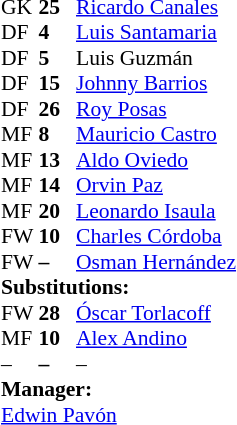<table style = "font-size: 90%" cellspacing = "0" cellpadding = "0">
<tr>
<td colspan = 4></td>
</tr>
<tr>
<th style="width:25px;"></th>
<th style="width:25px;"></th>
</tr>
<tr>
<td>GK</td>
<td><strong>25</strong></td>
<td> <a href='#'>Ricardo Canales</a></td>
</tr>
<tr>
<td>DF</td>
<td><strong>4</strong></td>
<td> <a href='#'>Luis Santamaria</a></td>
</tr>
<tr>
<td>DF</td>
<td><strong>5</strong></td>
<td> Luis Guzmán</td>
</tr>
<tr>
<td>DF</td>
<td><strong>15</strong></td>
<td> <a href='#'>Johnny Barrios</a></td>
</tr>
<tr>
<td>DF</td>
<td><strong>26</strong></td>
<td> <a href='#'>Roy Posas</a></td>
</tr>
<tr>
<td>MF</td>
<td><strong>8</strong></td>
<td> <a href='#'>Mauricio Castro</a></td>
</tr>
<tr>
<td>MF</td>
<td><strong>13</strong></td>
<td> <a href='#'>Aldo Oviedo</a></td>
</tr>
<tr>
<td>MF</td>
<td><strong>14</strong></td>
<td> <a href='#'>Orvin Paz</a></td>
<td></td>
<td></td>
</tr>
<tr>
<td>MF</td>
<td><strong>20</strong></td>
<td> <a href='#'>Leonardo Isaula</a></td>
<td></td>
<td></td>
</tr>
<tr>
<td>FW</td>
<td><strong>10</strong></td>
<td> <a href='#'>Charles Córdoba</a></td>
</tr>
<tr>
<td>FW</td>
<td><strong>–</strong></td>
<td> <a href='#'>Osman Hernández</a></td>
</tr>
<tr>
<td colspan = 3><strong>Substitutions:</strong></td>
</tr>
<tr>
<td>FW</td>
<td><strong>28</strong></td>
<td> <a href='#'>Óscar Torlacoff</a></td>
<td></td>
<td></td>
</tr>
<tr>
<td>MF</td>
<td><strong>10</strong></td>
<td> <a href='#'>Alex Andino</a></td>
<td></td>
<td></td>
</tr>
<tr>
<td>–</td>
<td><strong>–</strong></td>
<td> –</td>
</tr>
<tr>
<td colspan = 3><strong>Manager:</strong></td>
</tr>
<tr>
<td colspan = 3> <a href='#'>Edwin Pavón</a></td>
</tr>
</table>
